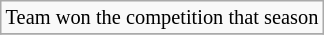<table class=wikitable style=font-size:85%>
<tr>
<td> Team won the competition that season</td>
</tr>
<tr>
</tr>
</table>
